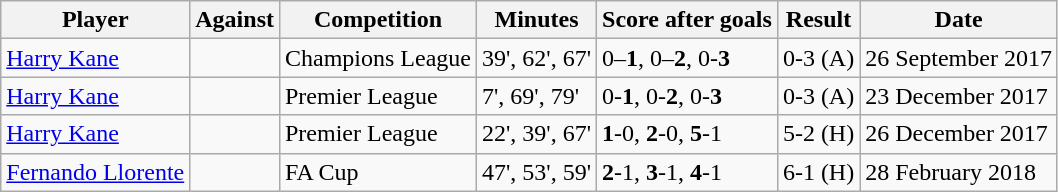<table class="wikitable sortable">
<tr>
<th>Player</th>
<th>Against</th>
<th>Competition</th>
<th>Minutes</th>
<th style="text-align:center">Score after goals</th>
<th style="text-align:center">Result</th>
<th>Date</th>
</tr>
<tr>
<td> <a href='#'>Harry Kane</a></td>
<td></td>
<td>Champions League</td>
<td>39', 62', 67'</td>
<td>0–<strong>1</strong>, 0–<strong>2</strong>, 0-<strong>3</strong></td>
<td>0-3 (A)</td>
<td>26 September 2017</td>
</tr>
<tr>
<td> <a href='#'>Harry Kane</a></td>
<td></td>
<td>Premier League</td>
<td>7', 69', 79'</td>
<td>0-<strong>1</strong>, 0-<strong>2</strong>, 0-<strong>3</strong></td>
<td>0-3 (A)</td>
<td>23 December 2017</td>
</tr>
<tr>
<td> <a href='#'>Harry Kane</a></td>
<td></td>
<td>Premier League</td>
<td>22', 39', 67'</td>
<td><strong>1</strong>-0, <strong>2</strong>-0, <strong>5</strong>-1</td>
<td>5-2 (H)</td>
<td>26 December 2017</td>
</tr>
<tr>
<td> <a href='#'>Fernando Llorente</a></td>
<td></td>
<td>FA Cup</td>
<td>47', 53', 59'</td>
<td><strong>2</strong>-1, <strong>3</strong>-1, <strong>4</strong>-1</td>
<td>6-1 (H)</td>
<td>28 February 2018</td>
</tr>
</table>
